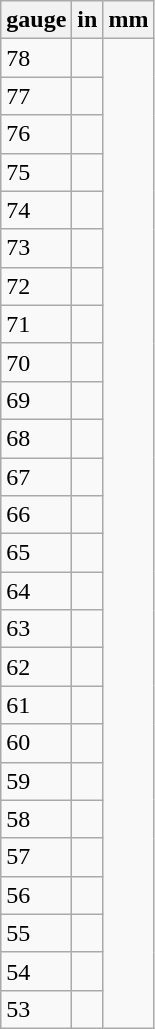<table class="wikitable">
<tr>
<th>gauge</th>
<th>in</th>
<th>mm</th>
</tr>
<tr>
<td>78</td>
<td></td>
</tr>
<tr>
<td>77</td>
<td></td>
</tr>
<tr>
<td>76</td>
<td></td>
</tr>
<tr>
<td>75</td>
<td></td>
</tr>
<tr>
<td>74</td>
<td></td>
</tr>
<tr>
<td>73</td>
<td></td>
</tr>
<tr>
<td>72</td>
<td></td>
</tr>
<tr>
<td>71</td>
<td></td>
</tr>
<tr>
<td>70</td>
<td></td>
</tr>
<tr>
<td>69</td>
<td></td>
</tr>
<tr>
<td>68</td>
<td></td>
</tr>
<tr>
<td>67</td>
<td></td>
</tr>
<tr>
<td>66</td>
<td></td>
</tr>
<tr>
<td>65</td>
<td></td>
</tr>
<tr>
<td>64</td>
<td></td>
</tr>
<tr>
<td>63</td>
<td></td>
</tr>
<tr>
<td>62</td>
<td></td>
</tr>
<tr>
<td>61</td>
<td></td>
</tr>
<tr>
<td>60</td>
<td></td>
</tr>
<tr>
<td>59</td>
<td></td>
</tr>
<tr>
<td>58</td>
<td></td>
</tr>
<tr>
<td>57</td>
<td></td>
</tr>
<tr>
<td>56</td>
<td></td>
</tr>
<tr>
<td>55</td>
<td></td>
</tr>
<tr>
<td>54</td>
<td></td>
</tr>
<tr>
<td>53</td>
<td></td>
</tr>
</table>
